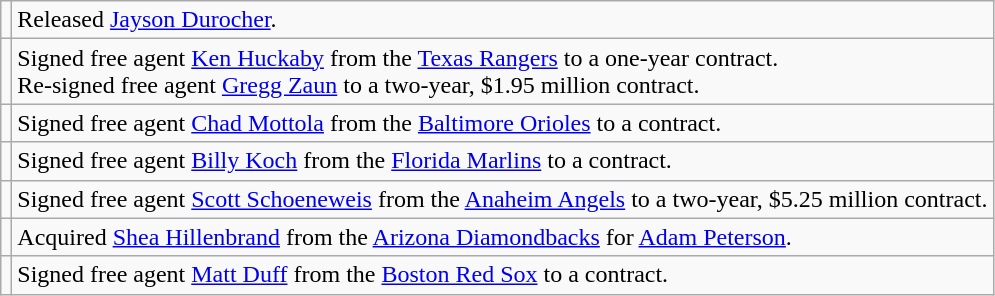<table class="wikitable">
<tr>
<td></td>
<td>Released <a href='#'>Jayson Durocher</a>.</td>
</tr>
<tr>
<td></td>
<td>Signed free agent <a href='#'>Ken Huckaby</a> from the <a href='#'>Texas Rangers</a> to a one-year contract. <br>Re-signed free agent <a href='#'>Gregg Zaun</a> to a two-year, $1.95 million contract.</td>
</tr>
<tr>
<td></td>
<td>Signed free agent <a href='#'>Chad Mottola</a> from the <a href='#'>Baltimore Orioles</a> to a contract.</td>
</tr>
<tr>
<td></td>
<td>Signed free agent <a href='#'>Billy Koch</a> from the <a href='#'>Florida Marlins</a> to a contract.</td>
</tr>
<tr>
<td></td>
<td>Signed free agent <a href='#'>Scott Schoeneweis</a> from the <a href='#'>Anaheim Angels</a> to a two-year, $5.25 million contract.</td>
</tr>
<tr>
<td></td>
<td>Acquired <a href='#'>Shea Hillenbrand</a> from the <a href='#'>Arizona Diamondbacks</a> for <a href='#'>Adam Peterson</a>.</td>
</tr>
<tr>
<td></td>
<td>Signed free agent <a href='#'>Matt Duff</a> from the <a href='#'>Boston Red Sox</a> to a contract.</td>
</tr>
</table>
